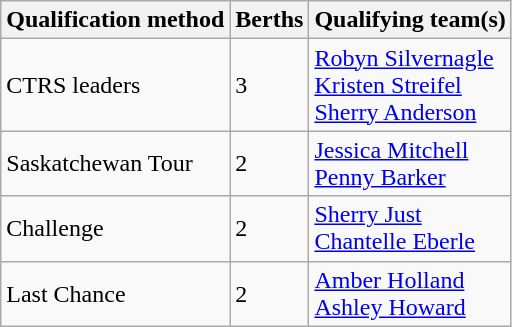<table class="wikitable" border="1">
<tr>
<th>Qualification method</th>
<th>Berths</th>
<th>Qualifying team(s)</th>
</tr>
<tr>
<td>CTRS leaders</td>
<td>3</td>
<td><a href='#'>Robyn Silvernagle</a> <br> <a href='#'>Kristen Streifel</a> <br> <a href='#'>Sherry Anderson</a></td>
</tr>
<tr>
<td>Saskatchewan Tour</td>
<td>2</td>
<td><a href='#'>Jessica Mitchell</a> <br> <a href='#'>Penny Barker</a></td>
</tr>
<tr>
<td>Challenge</td>
<td>2</td>
<td><a href='#'>Sherry Just</a> <br> <a href='#'>Chantelle Eberle</a></td>
</tr>
<tr>
<td>Last Chance</td>
<td>2</td>
<td><a href='#'>Amber Holland</a> <br> <a href='#'>Ashley Howard</a></td>
</tr>
</table>
